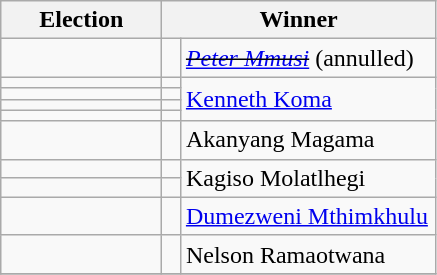<table class=wikitable>
<tr>
<th width=100>Election</th>
<th width=175 colspan=2>Winner</th>
</tr>
<tr>
<td></td>
<td bgcolor=></td>
<td><del><em><a href='#'>Peter Mmusi</a></em></del> (annulled)</td>
</tr>
<tr>
<td></td>
<td width=5 bgcolor=></td>
<td rowspan=4><a href='#'>Kenneth Koma</a></td>
</tr>
<tr>
<td></td>
<td width=5 bgcolor=></td>
</tr>
<tr>
<td></td>
<td width=5 bgcolor=></td>
</tr>
<tr>
<td></td>
<td width=5 bgcolor=></td>
</tr>
<tr>
<td></td>
<td width=5 bgcolor=></td>
<td>Akanyang Magama</td>
</tr>
<tr>
<td></td>
<td bgcolor=></td>
<td rowspan=2>Kagiso Molatlhegi</td>
</tr>
<tr>
<td></td>
<td bgcolor=></td>
</tr>
<tr>
<td></td>
<td bgcolor=></td>
<td><a href='#'>Dumezweni Mthimkhulu</a></td>
</tr>
<tr>
<td></td>
<td bgcolor=></td>
<td>Nelson Ramaotwana</td>
</tr>
<tr>
</tr>
</table>
